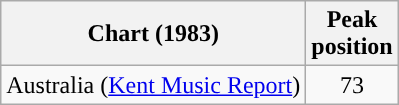<table class="wikitable">
<tr>
<th scope="col">Chart (1983)</th>
<th>Peak<br>position</th>
</tr>
<tr>
<td>Australia (<a href='#'>Kent Music Report</a>)</td>
<td style="text-align:center;">73</td>
</tr>
</table>
